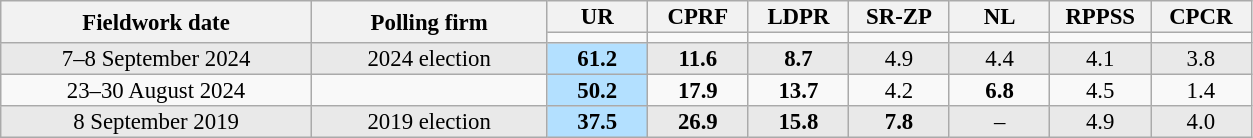<table class=wikitable style="font-size:95%; line-height:14px; text-align:center">
<tr>
<th style=width:200px; rowspan=2>Fieldwork date</th>
<th style=width:150px; rowspan=2>Polling firm</th>
<th style="width:60px;">UR</th>
<th style="width:60px;">CPRF</th>
<th style="width:60px;">LDPR</th>
<th style="width:60px;">SR-ZP</th>
<th style="width:60px;">NL</th>
<th style="width:60px;">RPPSS</th>
<th style="width:60px;">CPCR</th>
</tr>
<tr>
<td bgcolor=></td>
<td bgcolor=></td>
<td bgcolor=></td>
<td bgcolor=></td>
<td bgcolor=></td>
<td bgcolor=></td>
<td bgcolor=></td>
</tr>
<tr style="background:#E9E9E9;">
<td>7–8 September 2024</td>
<td>2024 election</td>
<td style="background:#B3E0FF"><strong>61.2</strong></td>
<td><strong>11.6</strong></td>
<td><strong>8.7</strong></td>
<td>4.9</td>
<td>4.4</td>
<td>4.1</td>
<td>3.8</td>
</tr>
<tr align=center>
<td>23–30 August 2024</td>
<td></td>
<td style="background:#B3E0FF"><strong>50.2</strong></td>
<td><strong>17.9</strong></td>
<td><strong>13.7</strong></td>
<td>4.2</td>
<td><strong>6.8</strong></td>
<td>4.5</td>
<td>1.4</td>
</tr>
<tr style="background:#E9E9E9;">
<td>8 September 2019</td>
<td>2019 election</td>
<td style="background:#B3E0FF"><strong>37.5</strong></td>
<td><strong>26.9</strong></td>
<td><strong>15.8</strong></td>
<td><strong>7.8</strong></td>
<td>–</td>
<td>4.9</td>
<td>4.0</td>
</tr>
</table>
